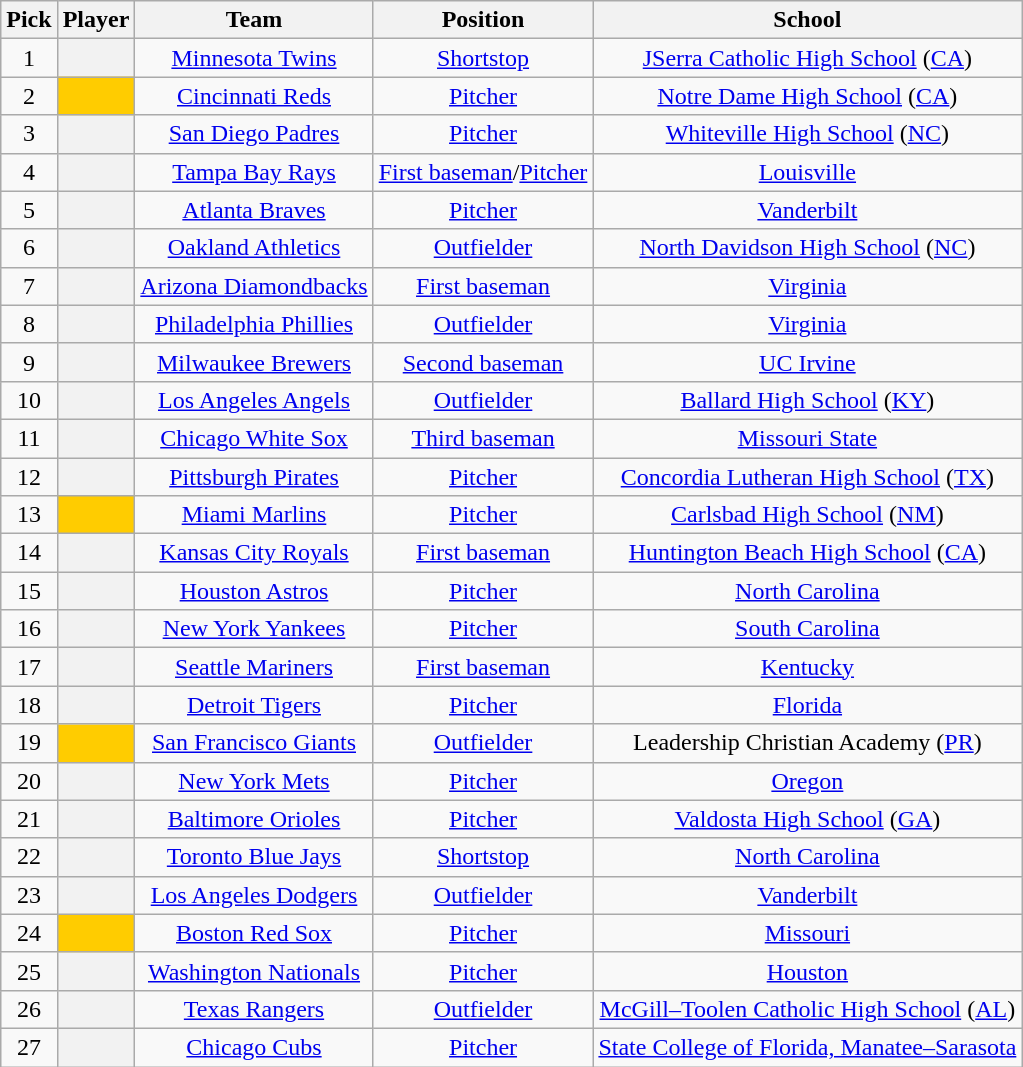<table class="wikitable sortable plainrowheaders" style="text-align:center; width=74%">
<tr>
<th scope="col">Pick</th>
<th scope="col">Player</th>
<th scope="col">Team</th>
<th scope="col">Position</th>
<th scope="col">School</th>
</tr>
<tr>
<td>1</td>
<th scope="row" style="text-align:center"></th>
<td><a href='#'>Minnesota Twins</a></td>
<td><a href='#'>Shortstop</a></td>
<td><a href='#'>JSerra Catholic High School</a> (<a href='#'>CA</a>)</td>
</tr>
<tr>
<td>2</td>
<th scope="row" style="text-align:center; background-color:#FFCC00"></th>
<td><a href='#'>Cincinnati Reds</a></td>
<td><a href='#'>Pitcher</a></td>
<td><a href='#'>Notre Dame High School</a> (<a href='#'>CA</a>)</td>
</tr>
<tr>
<td>3</td>
<th scope="row" style="text-align:center"></th>
<td><a href='#'>San Diego Padres</a></td>
<td><a href='#'>Pitcher</a></td>
<td><a href='#'>Whiteville High School</a> (<a href='#'>NC</a>)</td>
</tr>
<tr>
<td>4</td>
<th scope="row" style="text-align:center"></th>
<td><a href='#'>Tampa Bay Rays</a></td>
<td><a href='#'>First baseman</a>/<a href='#'>Pitcher</a></td>
<td><a href='#'>Louisville</a></td>
</tr>
<tr>
<td>5</td>
<th scope="row" style="text-align:center"></th>
<td><a href='#'>Atlanta Braves</a></td>
<td><a href='#'>Pitcher</a></td>
<td><a href='#'>Vanderbilt</a></td>
</tr>
<tr>
<td>6</td>
<th scope="row" style="text-align:center"></th>
<td><a href='#'>Oakland Athletics</a></td>
<td><a href='#'>Outfielder</a></td>
<td><a href='#'>North Davidson High School</a> (<a href='#'>NC</a>)</td>
</tr>
<tr>
<td>7</td>
<th scope="row" style="text-align:center"></th>
<td><a href='#'>Arizona Diamondbacks</a></td>
<td><a href='#'>First baseman</a></td>
<td><a href='#'>Virginia</a></td>
</tr>
<tr>
<td>8</td>
<th scope="row" style="text-align:center"></th>
<td><a href='#'>Philadelphia Phillies</a></td>
<td><a href='#'>Outfielder</a></td>
<td><a href='#'>Virginia</a></td>
</tr>
<tr>
<td>9</td>
<th scope="row" style="text-align:center"></th>
<td><a href='#'>Milwaukee Brewers</a></td>
<td><a href='#'>Second baseman</a></td>
<td><a href='#'>UC Irvine</a></td>
</tr>
<tr>
<td>10</td>
<th scope="row" style="text-align:center"></th>
<td><a href='#'>Los Angeles Angels</a></td>
<td><a href='#'>Outfielder</a></td>
<td><a href='#'>Ballard High School</a> (<a href='#'>KY</a>)</td>
</tr>
<tr>
<td>11</td>
<th scope="row" style="text-align:center"></th>
<td><a href='#'>Chicago White Sox</a></td>
<td><a href='#'>Third baseman</a></td>
<td><a href='#'>Missouri State</a></td>
</tr>
<tr>
<td>12</td>
<th scope="row" style="text-align:center"></th>
<td><a href='#'>Pittsburgh Pirates</a></td>
<td><a href='#'>Pitcher</a></td>
<td><a href='#'>Concordia Lutheran High School</a> (<a href='#'>TX</a>)</td>
</tr>
<tr>
<td>13</td>
<th scope="row" style="text-align:center; background:#fc0;"></th>
<td><a href='#'>Miami Marlins</a></td>
<td><a href='#'>Pitcher</a></td>
<td><a href='#'>Carlsbad High School</a> (<a href='#'>NM</a>)</td>
</tr>
<tr>
<td>14</td>
<th scope="row" style="text-align:center"></th>
<td><a href='#'>Kansas City Royals</a></td>
<td><a href='#'>First baseman</a></td>
<td><a href='#'>Huntington Beach High School</a> (<a href='#'>CA</a>)</td>
</tr>
<tr>
<td>15</td>
<th scope="row" style="text-align:center"></th>
<td><a href='#'>Houston Astros</a></td>
<td><a href='#'>Pitcher</a></td>
<td><a href='#'>North Carolina</a></td>
</tr>
<tr>
<td>16</td>
<th scope="row" style="text-align:center"></th>
<td><a href='#'>New York Yankees</a></td>
<td><a href='#'>Pitcher</a></td>
<td><a href='#'>South Carolina</a></td>
</tr>
<tr>
<td>17</td>
<th scope="row" style="text-align:center"></th>
<td><a href='#'>Seattle Mariners</a></td>
<td><a href='#'>First baseman</a></td>
<td><a href='#'>Kentucky</a></td>
</tr>
<tr>
<td>18</td>
<th scope="row" style="text-align:center"></th>
<td><a href='#'>Detroit Tigers</a></td>
<td><a href='#'>Pitcher</a></td>
<td><a href='#'>Florida</a></td>
</tr>
<tr>
<td>19</td>
<th scope="row" style="text-align:center; background-color:#FFCC00"></th>
<td><a href='#'>San Francisco Giants</a></td>
<td><a href='#'>Outfielder</a></td>
<td>Leadership Christian Academy (<a href='#'>PR</a>)</td>
</tr>
<tr>
<td>20</td>
<th scope="row" style="text-align:center"></th>
<td><a href='#'>New York Mets</a></td>
<td><a href='#'>Pitcher</a></td>
<td><a href='#'>Oregon</a></td>
</tr>
<tr>
<td>21</td>
<th scope="row" style="text-align:center"></th>
<td><a href='#'>Baltimore Orioles</a></td>
<td><a href='#'>Pitcher</a></td>
<td><a href='#'>Valdosta High School</a> (<a href='#'>GA</a>)</td>
</tr>
<tr>
<td>22</td>
<th scope="row" style="text-align:center"></th>
<td><a href='#'>Toronto Blue Jays</a></td>
<td><a href='#'>Shortstop</a></td>
<td><a href='#'>North Carolina</a></td>
</tr>
<tr>
<td>23</td>
<th scope="row" style="text-align:center"></th>
<td><a href='#'>Los Angeles Dodgers</a></td>
<td><a href='#'>Outfielder</a></td>
<td><a href='#'>Vanderbilt</a></td>
</tr>
<tr>
<td>24</td>
<th scope="row" style="text-align:center; background-color:#FFCC00"></th>
<td><a href='#'>Boston Red Sox</a></td>
<td><a href='#'>Pitcher</a></td>
<td><a href='#'>Missouri</a></td>
</tr>
<tr>
<td>25</td>
<th scope="row" style="text-align:center"></th>
<td><a href='#'>Washington Nationals</a></td>
<td><a href='#'>Pitcher</a></td>
<td><a href='#'>Houston</a></td>
</tr>
<tr>
<td>26</td>
<th scope="row" style="text-align:center"></th>
<td><a href='#'>Texas Rangers</a></td>
<td><a href='#'>Outfielder</a></td>
<td><a href='#'>McGill–Toolen Catholic High School</a> (<a href='#'>AL</a>)</td>
</tr>
<tr>
<td>27</td>
<th scope="row" style="text-align:center"></th>
<td><a href='#'>Chicago Cubs</a></td>
<td><a href='#'>Pitcher</a></td>
<td><a href='#'>State College of Florida, Manatee–Sarasota</a></td>
</tr>
</table>
